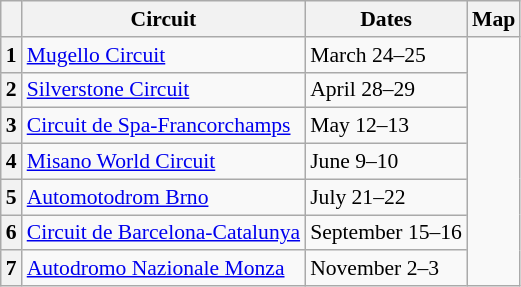<table class="wikitable" style="font-size:90%;">
<tr>
<th></th>
<th>Circuit</th>
<th>Dates</th>
<th>Map</th>
</tr>
<tr>
<th>1</th>
<td> <a href='#'>Mugello Circuit</a></td>
<td>March 24–25</td>
<td rowspan=7></td>
</tr>
<tr>
<th>2</th>
<td> <a href='#'>Silverstone Circuit</a></td>
<td>April 28–29</td>
</tr>
<tr>
<th>3</th>
<td> <a href='#'>Circuit de Spa-Francorchamps</a></td>
<td>May 12–13</td>
</tr>
<tr>
<th>4</th>
<td> <a href='#'>Misano World Circuit</a></td>
<td>June 9–10</td>
</tr>
<tr>
<th>5</th>
<td> <a href='#'>Automotodrom Brno</a></td>
<td>July 21–22</td>
</tr>
<tr>
<th>6</th>
<td> <a href='#'>Circuit de Barcelona-Catalunya</a></td>
<td>September 15–16</td>
</tr>
<tr>
<th>7</th>
<td> <a href='#'>Autodromo Nazionale Monza</a></td>
<td>November 2–3</td>
</tr>
</table>
